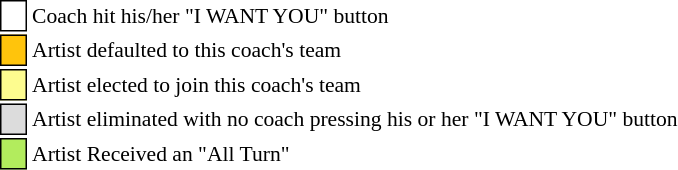<table class="toccolours" style="font-size: 90%; white-space: nowrap;">
<tr>
<td style="background-color:white; border: 1px solid black;"> <strong></strong> </td>
<td>Coach hit his/her "I WANT YOU" button</td>
</tr>
<tr>
<td style="background-color:#FFC40C; border: 1px solid black">    </td>
<td>Artist defaulted to this coach's team</td>
</tr>
<tr>
<td style="background-color:#fdfc8f; border: 1px solid black;">    </td>
<td style="padding-right: 8px">Artist elected to join this coach's team</td>
</tr>
<tr>
<td style="background-color:#DCDCDC; border: 1px solid black">    </td>
<td>Artist eliminated with no coach pressing his or her "I WANT YOU" button</td>
</tr>
<tr>
<td style="background-color:#B2EC5D; border: 1px solid black">    </td>
<td>Artist Received an "All Turn"</td>
</tr>
<tr>
</tr>
</table>
